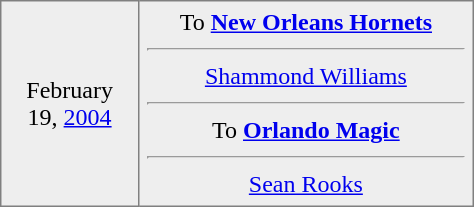<table border="1" style="border-collapse:collapse; text-align:center; width:25%;"  cellpadding="5">
<tr style="background:#eee;">
<td style="width:12%">February 19, <a href='#'>2004</a></td>
<td style="width:44%" valign="top">To <strong><a href='#'>New Orleans Hornets</a></strong><hr><a href='#'>Shammond Williams</a><hr>To <strong><a href='#'>Orlando Magic</a></strong><hr><a href='#'>Sean Rooks</a></td>
</tr>
</table>
